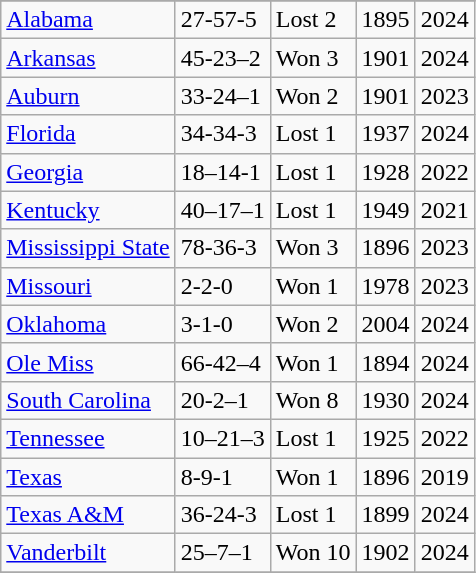<table class="wikitable">
<tr>
</tr>
<tr>
<td><a href='#'>Alabama</a></td>
<td>27-57-5</td>
<td>Lost 2</td>
<td>1895</td>
<td>2024</td>
</tr>
<tr>
<td><a href='#'>Arkansas</a></td>
<td>45-23–2</td>
<td>Won 3</td>
<td>1901</td>
<td>2024</td>
</tr>
<tr>
<td><a href='#'>Auburn</a></td>
<td>33-24–1</td>
<td>Won 2</td>
<td>1901</td>
<td>2023</td>
</tr>
<tr>
<td><a href='#'>Florida</a></td>
<td>34-34-3</td>
<td>Lost 1</td>
<td>1937</td>
<td>2024</td>
</tr>
<tr>
<td><a href='#'>Georgia</a></td>
<td>18–14-1</td>
<td>Lost 1</td>
<td>1928</td>
<td>2022</td>
</tr>
<tr>
<td><a href='#'>Kentucky</a></td>
<td>40–17–1</td>
<td>Lost 1</td>
<td>1949</td>
<td>2021</td>
</tr>
<tr>
<td><a href='#'>Mississippi State</a></td>
<td>78-36-3</td>
<td>Won 3</td>
<td>1896</td>
<td>2023</td>
</tr>
<tr>
<td><a href='#'>Missouri</a></td>
<td>2-2-0</td>
<td>Won 1</td>
<td>1978</td>
<td>2023</td>
</tr>
<tr>
<td><a href='#'>Oklahoma</a></td>
<td>3-1-0</td>
<td>Won 2</td>
<td>2004</td>
<td>2024</td>
</tr>
<tr>
<td><a href='#'>Ole Miss</a></td>
<td>66-42–4</td>
<td>Won 1</td>
<td>1894</td>
<td>2024</td>
</tr>
<tr>
<td><a href='#'>South Carolina</a></td>
<td>20-2–1</td>
<td>Won 8</td>
<td>1930</td>
<td>2024</td>
</tr>
<tr>
<td><a href='#'>Tennessee</a></td>
<td>10–21–3</td>
<td>Lost 1</td>
<td>1925</td>
<td>2022</td>
</tr>
<tr>
<td><a href='#'>Texas</a></td>
<td>8-9-1</td>
<td>Won 1</td>
<td>1896</td>
<td>2019</td>
</tr>
<tr>
<td><a href='#'>Texas A&M</a></td>
<td>36-24-3</td>
<td>Lost 1</td>
<td>1899</td>
<td>2024</td>
</tr>
<tr>
<td><a href='#'>Vanderbilt</a></td>
<td>25–7–1</td>
<td>Won 10</td>
<td>1902</td>
<td>2024</td>
</tr>
<tr>
</tr>
</table>
